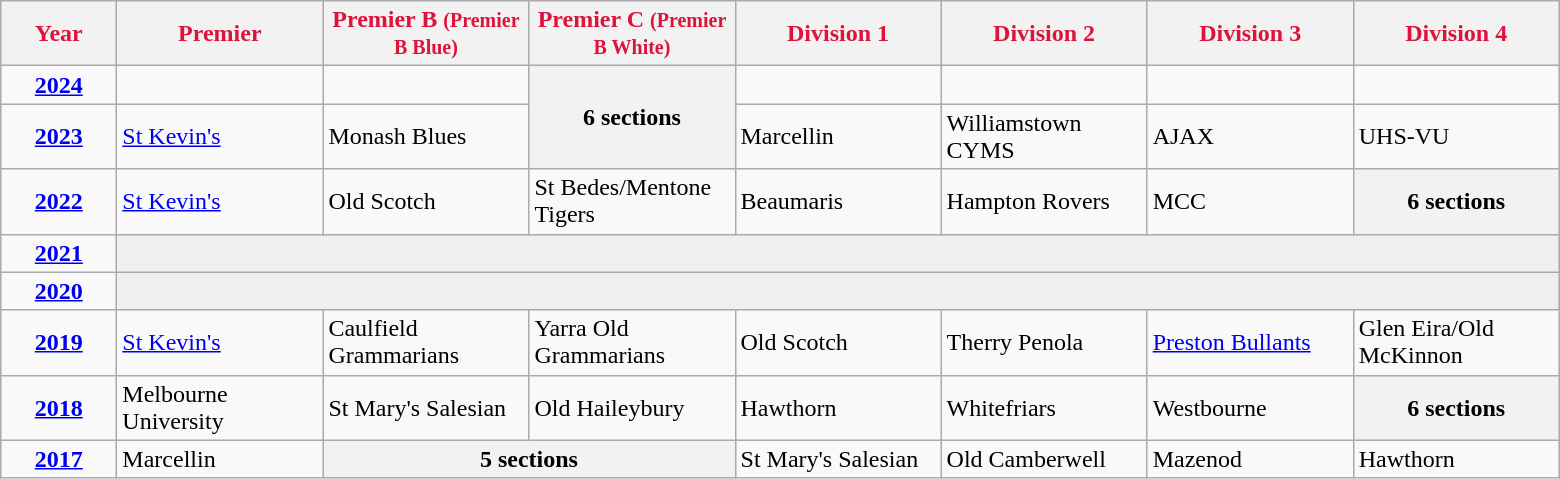<table class="wikitable sortable">
<tr>
<th style="color:crimson; width:70px;">Year</th>
<th style="color:crimson; width:130px;">Premier</th>
<th style="color:crimson; width:130px;">Premier B <small> (Premier B Blue) </small></th>
<th style="color:crimson; width:130px;">Premier C <small> (Premier B White) </small></th>
<th style="color:crimson; width:130px;">Division 1</th>
<th style="color:crimson; width:130px;">Division 2</th>
<th style="color:crimson; width:130px;">Division 3</th>
<th style="color:crimson; width:130px;">Division 4</th>
</tr>
<tr>
<td style="text-align:center;"><strong><a href='#'>2024</a></strong></td>
<td></td>
<td></td>
<th colspan=1; rowspan=2>6 sections</th>
<td></td>
<td></td>
<td></td>
<td></td>
</tr>
<tr>
<td style="text-align:center;"><strong><a href='#'>2023</a></strong></td>
<td><a href='#'>St Kevin's</a></td>
<td>Monash Blues</td>
<td>Marcellin</td>
<td>Williamstown CYMS</td>
<td>AJAX</td>
<td>UHS-VU</td>
</tr>
<tr>
<td style="text-align:center;"><strong><a href='#'>2022</a></strong></td>
<td><a href='#'>St Kevin's</a></td>
<td>Old Scotch</td>
<td>St Bedes/Mentone Tigers</td>
<td>Beaumaris</td>
<td>Hampton Rovers</td>
<td>MCC</td>
<th colspan=1; rowspan=1>6 sections</th>
</tr>
<tr>
<td style="text-align:center;"><strong><a href='#'>2021</a></strong></td>
<td colspan=7 style=background:#efefef></td>
</tr>
<tr>
<td style="text-align:center;"><strong><a href='#'>2020</a></strong></td>
<td colspan=7 style=background:#efefef></td>
</tr>
<tr>
<td style="text-align:center;"><strong><a href='#'>2019</a></strong></td>
<td><a href='#'>St Kevin's</a></td>
<td>Caulfield Grammarians</td>
<td>Yarra Old Grammarians</td>
<td>Old Scotch</td>
<td>Therry Penola</td>
<td><a href='#'>Preston Bullants</a></td>
<td>Glen Eira/Old McKinnon</td>
</tr>
<tr>
<td style="text-align:center;"><strong><a href='#'>2018</a></strong></td>
<td>Melbourne University</td>
<td>St Mary's Salesian</td>
<td>Old Haileybury</td>
<td>Hawthorn</td>
<td>Whitefriars</td>
<td>Westbourne</td>
<th colspan=1; rowspan=1>6 sections</th>
</tr>
<tr>
<td style="text-align:center;"><strong><a href='#'>2017</a></strong></td>
<td>Marcellin</td>
<th colspan=2; rowspan=1>5 sections</th>
<td>St Mary's Salesian</td>
<td>Old Camberwell</td>
<td>Mazenod</td>
<td>Hawthorn</td>
</tr>
</table>
